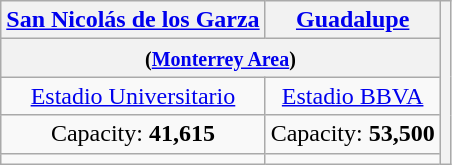<table class=wikitable style="text-align:center">
<tr>
<th><a href='#'>San Nicolás de los Garza</a></th>
<th><a href='#'>Guadalupe</a></th>
<th rowspan="5"></th>
</tr>
<tr>
<th colspan="2"><small>(<a href='#'>Monterrey Area</a>)</small></th>
</tr>
<tr>
<td><a href='#'>Estadio Universitario</a></td>
<td><a href='#'>Estadio BBVA</a></td>
</tr>
<tr>
<td>Capacity: <strong>41,615</strong></td>
<td>Capacity: <strong>53,500</strong></td>
</tr>
<tr>
<td></td>
<td></td>
</tr>
</table>
